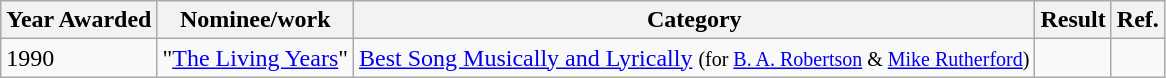<table class="wikitable">
<tr>
<th>Year Awarded</th>
<th>Nominee/work</th>
<th>Category</th>
<th>Result</th>
<th>Ref.</th>
</tr>
<tr>
<td>1990</td>
<td>"<a href='#'>The Living Years</a>"</td>
<td><a href='#'>Best Song Musically and Lyrically</a> <small>(for <a href='#'>B. A. Robertson</a> & <a href='#'>Mike Rutherford</a>)</small></td>
<td></td>
<td></td>
</tr>
</table>
